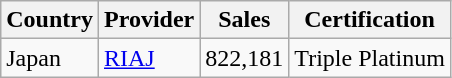<table class="wikitable" border="1">
<tr>
<th>Country</th>
<th>Provider</th>
<th>Sales</th>
<th>Certification</th>
</tr>
<tr>
<td>Japan</td>
<td><a href='#'>RIAJ</a></td>
<td>822,181</td>
<td>Triple Platinum</td>
</tr>
</table>
